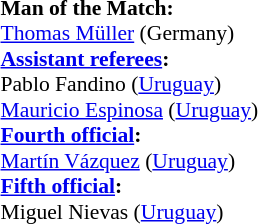<table style="width:50%;font-size:90%">
<tr>
<td><br><strong>Man of the Match:</strong>
<br><a href='#'>Thomas Müller</a> (Germany)<br><strong><a href='#'>Assistant referees</a>:</strong>
<br>Pablo Fandino (<a href='#'>Uruguay</a>)
<br><a href='#'>Mauricio Espinosa</a> (<a href='#'>Uruguay</a>)
<br><strong><a href='#'>Fourth official</a>:</strong>
<br><a href='#'>Martín Vázquez</a> (<a href='#'>Uruguay</a>)
<br><strong><a href='#'>Fifth official</a>:</strong>
<br>Miguel Nievas (<a href='#'>Uruguay</a>)</td>
</tr>
</table>
